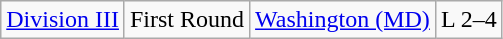<table class="wikitable">
<tr>
<td rowspan="5"><a href='#'>Division III</a></td>
<td>First Round</td>
<td><a href='#'>Washington (MD)</a></td>
<td>L 2–4</td>
</tr>
</table>
